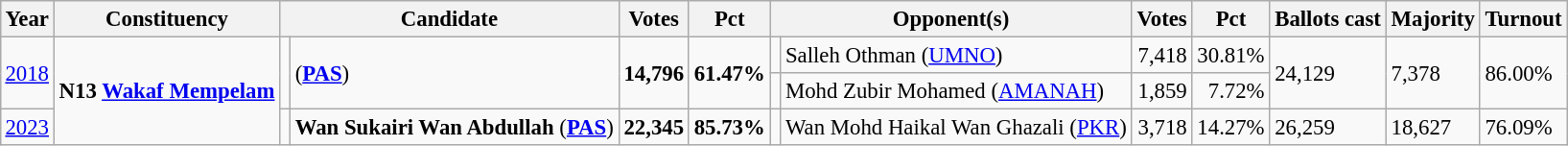<table class="wikitable" style="margin:0.5em ; font-size:95%">
<tr>
<th>Year</th>
<th>Constituency</th>
<th colspan=2>Candidate</th>
<th>Votes</th>
<th>Pct</th>
<th colspan=2>Opponent(s)</th>
<th>Votes</th>
<th>Pct</th>
<th>Ballots cast</th>
<th>Majority</th>
<th>Turnout</th>
</tr>
<tr>
<td rowspan=2><a href='#'>2018</a></td>
<td rowspan=3><strong>N13 <a href='#'>Wakaf Mempelam</a></strong></td>
<td rowspan=2 ></td>
<td rowspan=2> (<a href='#'><strong>PAS</strong></a>)</td>
<td rowspan=2 align="right"><strong>14,796</strong></td>
<td rowspan=2><strong>61.47%</strong></td>
<td></td>
<td>Salleh Othman (<a href='#'>UMNO</a>)</td>
<td align="right">7,418</td>
<td>30.81%</td>
<td rowspan=2>24,129</td>
<td rowspan=2>7,378</td>
<td rowspan=2>86.00%</td>
</tr>
<tr>
<td></td>
<td>Mohd Zubir Mohamed (<a href='#'>AMANAH</a>)</td>
<td align="right">1,859</td>
<td align="right">7.72%</td>
</tr>
<tr>
<td><a href='#'>2023</a></td>
<td></td>
<td><strong>Wan Sukairi Wan Abdullah</strong> (<a href='#'><strong>PAS</strong></a>)</td>
<td align="right"><strong>22,345</strong></td>
<td><strong>85.73%</strong></td>
<td></td>
<td>Wan Mohd Haikal Wan Ghazali (<a href='#'>PKR</a>)</td>
<td align="right">3,718</td>
<td>14.27%</td>
<td>26,259</td>
<td>18,627</td>
<td>76.09%</td>
</tr>
</table>
